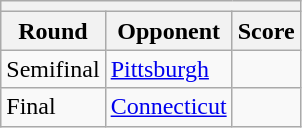<table class="wikitable">
<tr>
<th colspan=3 style =><strong><a href='#'></a></strong> </th>
</tr>
<tr>
<th style = >Round</th>
<th style = >Opponent</th>
<th style = >Score</th>
</tr>
<tr>
<td>Semifinal</td>
<td><a href='#'>Pittsburgh</a></td>
<td></td>
</tr>
<tr>
<td>Final</td>
<td><a href='#'>Connecticut</a></td>
<td></td>
</tr>
</table>
